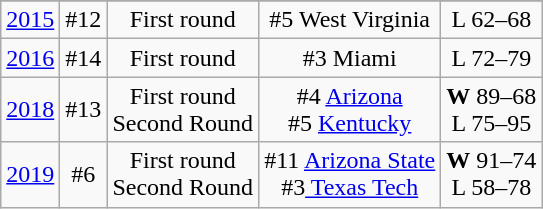<table class="wikitable" style="text-align:center">
<tr>
</tr>
<tr align="center">
<td><a href='#'>2015</a></td>
<td>#12</td>
<td>First round</td>
<td>#5 West Virginia</td>
<td>L 62–68</td>
</tr>
<tr align="center">
<td><a href='#'>2016</a></td>
<td>#14</td>
<td>First round</td>
<td>#3 Miami</td>
<td>L 72–79</td>
</tr>
<tr align="center">
<td><a href='#'>2018</a></td>
<td>#13</td>
<td>First round<br>Second Round</td>
<td>#4 <a href='#'>Arizona</a><br>#5 <a href='#'>Kentucky</a></td>
<td><strong>W</strong>  89–68<br>L 75–95</td>
</tr>
<tr align="center">
<td><a href='#'>2019</a></td>
<td>#6</td>
<td>First round<br>Second Round</td>
<td>#11 <a href='#'>Arizona State</a><br> #3<a href='#'> Texas Tech</a></td>
<td><strong>W</strong> 91–74<br>L 58–78</td>
</tr>
</table>
